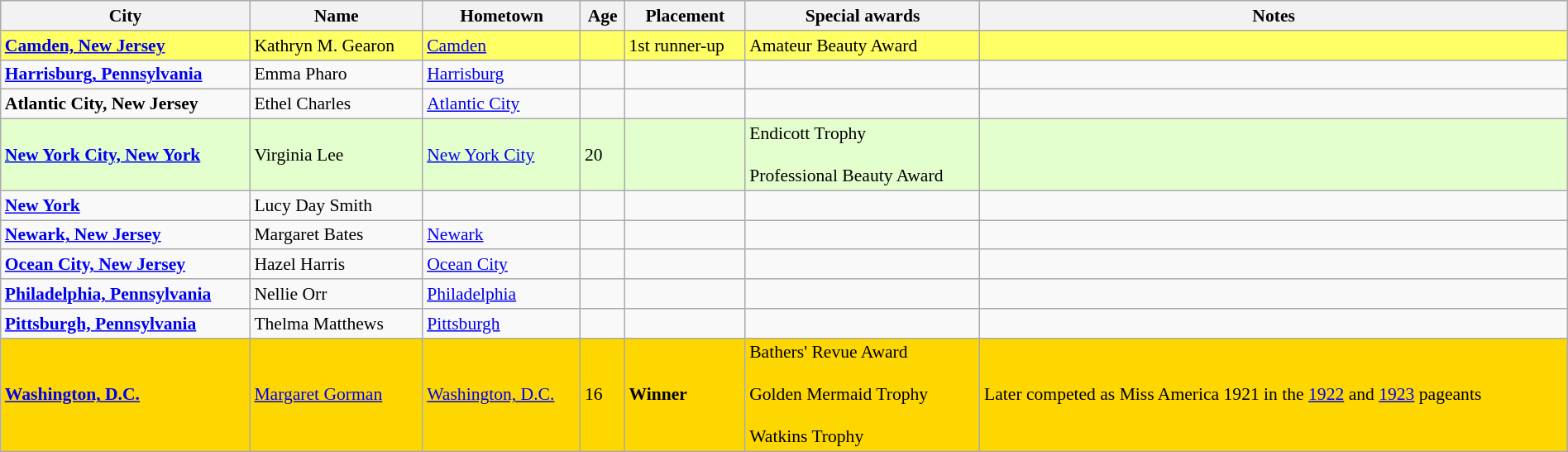<table class="wikitable" style="width:100%; font-size:90%;">
<tr>
<th>City</th>
<th>Name</th>
<th>Hometown</th>
<th>Age</th>
<th>Placement</th>
<th>Special awards</th>
<th>Notes</th>
</tr>
<tr style="background-color:#FFFF66;">
<td><strong><a href='#'>Camden, New Jersey</a></strong></td>
<td>Kathryn M. Gearon</td>
<td><a href='#'>Camden</a></td>
<td></td>
<td>1st runner-up</td>
<td>Amateur Beauty Award</td>
<td></td>
</tr>
<tr>
<td><strong><a href='#'>Harrisburg, Pennsylvania</a></strong></td>
<td>Emma Pharo</td>
<td><a href='#'>Harrisburg</a></td>
<td></td>
<td></td>
<td></td>
<td></td>
</tr>
<tr>
<td><strong>Atlantic City, New Jersey</strong></td>
<td>Ethel Charles</td>
<td><a href='#'>Atlantic City</a></td>
<td></td>
<td></td>
<td></td>
<td></td>
</tr>
<tr style="background-color:#e3ffcd;">
<td> <strong><a href='#'>New York City, New York</a></strong></td>
<td>Virginia Lee</td>
<td><a href='#'>New York City</a></td>
<td>20</td>
<td></td>
<td>Endicott Trophy<br><br>Professional Beauty Award</td>
<td></td>
</tr>
<tr>
<td> <strong><a href='#'>New York</a></strong></td>
<td>Lucy Day Smith</td>
<td></td>
<td></td>
<td></td>
<td></td>
<td></td>
</tr>
<tr>
<td> <strong><a href='#'>Newark, New Jersey</a></strong></td>
<td>Margaret Bates</td>
<td><a href='#'>Newark</a></td>
<td></td>
<td></td>
<td></td>
<td></td>
</tr>
<tr>
<td><strong><a href='#'>Ocean City, New Jersey</a></strong></td>
<td>Hazel Harris</td>
<td><a href='#'>Ocean City</a></td>
<td></td>
<td></td>
<td></td>
<td></td>
</tr>
<tr>
<td> <strong><a href='#'>Philadelphia, Pennsylvania</a></strong></td>
<td>Nellie Orr</td>
<td><a href='#'>Philadelphia</a></td>
<td></td>
<td></td>
<td></td>
<td></td>
</tr>
<tr>
<td> <strong><a href='#'>Pittsburgh, Pennsylvania</a></strong></td>
<td>Thelma Matthews</td>
<td><a href='#'>Pittsburgh</a></td>
<td></td>
<td></td>
<td></td>
<td></td>
</tr>
<tr style="background-color:Gold;">
<td> <strong><a href='#'>Washington, D.C.</a></strong></td>
<td><a href='#'>Margaret Gorman</a></td>
<td><a href='#'>Washington, D.C.</a></td>
<td>16</td>
<td><strong>Winner</strong></td>
<td>Bathers' Revue Award<br><br>Golden Mermaid Trophy<br><br>Watkins Trophy</td>
<td>Later competed as Miss America 1921 in the <a href='#'>1922</a> and <a href='#'>1923</a> pageants</td>
</tr>
</table>
